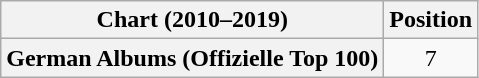<table class="wikitable plainrowheaders" style="text-align:center">
<tr>
<th scope="col">Chart (2010–2019)</th>
<th scope="col">Position</th>
</tr>
<tr>
<th scope="row">German Albums (Offizielle Top 100)</th>
<td>7</td>
</tr>
</table>
